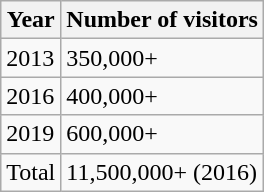<table class="wikitable">
<tr>
<th>Year</th>
<th>Number of visitors</th>
</tr>
<tr>
<td>2013</td>
<td>350,000+</td>
</tr>
<tr>
<td>2016</td>
<td>400,000+</td>
</tr>
<tr>
<td>2019</td>
<td>600,000+</td>
</tr>
<tr>
<td>Total</td>
<td>11,500,000+ (2016)</td>
</tr>
</table>
